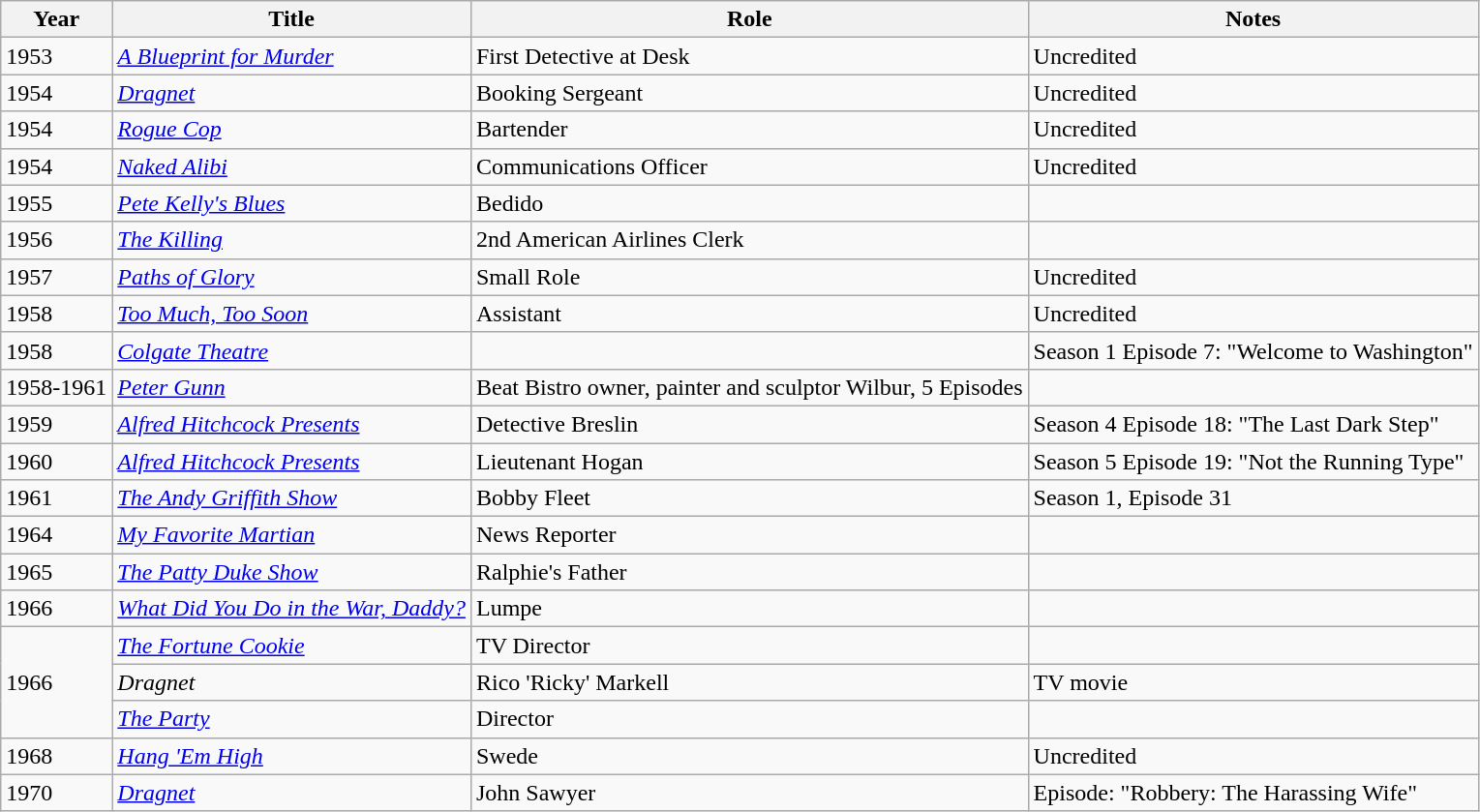<table class="wikitable sortable">
<tr>
<th>Year</th>
<th>Title</th>
<th>Role</th>
<th>Notes</th>
</tr>
<tr>
<td>1953</td>
<td><em><a href='#'>A Blueprint for Murder</a></em></td>
<td>First Detective at Desk</td>
<td>Uncredited</td>
</tr>
<tr>
<td>1954</td>
<td><em><a href='#'>Dragnet</a></em></td>
<td>Booking Sergeant</td>
<td>Uncredited</td>
</tr>
<tr>
<td>1954</td>
<td><em><a href='#'>Rogue Cop</a></em></td>
<td>Bartender</td>
<td>Uncredited</td>
</tr>
<tr>
<td>1954</td>
<td><em><a href='#'>Naked Alibi</a></em></td>
<td>Communications Officer</td>
<td>Uncredited</td>
</tr>
<tr>
<td>1955</td>
<td><em><a href='#'>Pete Kelly's Blues</a></em></td>
<td>Bedido</td>
<td></td>
</tr>
<tr>
<td>1956</td>
<td><em><a href='#'>The Killing</a></em></td>
<td>2nd American Airlines Clerk</td>
<td></td>
</tr>
<tr>
<td>1957</td>
<td><em><a href='#'>Paths of Glory</a></em></td>
<td>Small Role</td>
<td>Uncredited</td>
</tr>
<tr>
<td>1958</td>
<td><em><a href='#'>Too Much, Too Soon</a></em></td>
<td>Assistant</td>
<td>Uncredited</td>
</tr>
<tr>
<td>1958</td>
<td><em><a href='#'>Colgate Theatre</a></em></td>
<td></td>
<td>Season 1 Episode 7: "Welcome to Washington"</td>
</tr>
<tr>
<td>1958-1961</td>
<td><em><a href='#'>Peter Gunn</a></em></td>
<td>Beat Bistro owner, painter and sculptor Wilbur, 5 Episodes</td>
</tr>
<tr>
<td>1959</td>
<td><em><a href='#'>Alfred Hitchcock Presents</a></em></td>
<td>Detective Breslin</td>
<td>Season 4 Episode 18: "The Last Dark Step"</td>
</tr>
<tr>
<td>1960</td>
<td><em><a href='#'>Alfred Hitchcock Presents</a></em></td>
<td>Lieutenant Hogan</td>
<td>Season 5 Episode 19: "Not the Running Type"</td>
</tr>
<tr>
<td>1961</td>
<td><em><a href='#'>The Andy Griffith Show</a></em></td>
<td>Bobby Fleet</td>
<td>Season 1, Episode 31</td>
</tr>
<tr>
<td>1964</td>
<td><em><a href='#'>My Favorite Martian</a></em></td>
<td>News Reporter</td>
<td></td>
</tr>
<tr>
<td>1965</td>
<td><em><a href='#'>The Patty Duke Show</a></em></td>
<td>Ralphie's Father</td>
<td></td>
</tr>
<tr>
<td>1966</td>
<td><em><a href='#'>What Did You Do in the War, Daddy?</a></em></td>
<td>Lumpe</td>
<td></td>
</tr>
<tr>
<td rowspan="3">1966</td>
<td><em><a href='#'>The Fortune Cookie</a></em></td>
<td>TV Director</td>
<td></td>
</tr>
<tr>
<td><em>Dragnet</em></td>
<td>Rico 'Ricky' Markell</td>
<td>TV movie</td>
</tr>
<tr>
<td><em><a href='#'>The Party</a></em></td>
<td>Director</td>
<td></td>
</tr>
<tr>
<td>1968</td>
<td><em><a href='#'>Hang 'Em High</a></em></td>
<td>Swede</td>
<td>Uncredited</td>
</tr>
<tr>
<td>1970</td>
<td><em><a href='#'>Dragnet</a></em></td>
<td>John Sawyer</td>
<td>Episode: "Robbery: The Harassing Wife"</td>
</tr>
</table>
